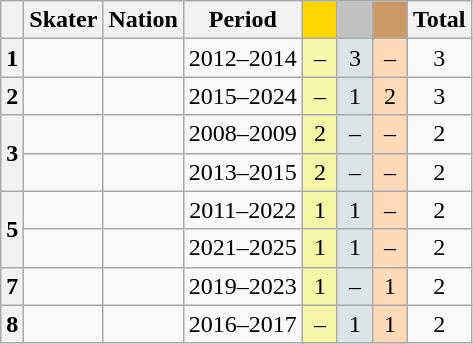<table class="wikitable sortable" style="text-align:center">
<tr>
<th scope="col"></th>
<th scope="col">Skater</th>
<th scope="col">Nation</th>
<th scope="col">Period</th>
<th scope="col" style="width:1em; background-color:gold"></th>
<th scope="col" style="width:1em;background-color:silver"></th>
<th scope="col" style="width:1em;background-color:#CC9966"></th>
<th scope="col">Total</th>
</tr>
<tr>
<th scope="row">1</th>
<td align="left"></td>
<td align="left"></td>
<td>2012–2014</td>
<td bgcolor="#F7F6A8">–</td>
<td bgcolor="#DCE5E5">3</td>
<td bgcolor="#FFDAB9">–</td>
<td>3</td>
</tr>
<tr>
<th scope="row">2</th>
<td align="left"></td>
<td align="left"></td>
<td>2015–2024</td>
<td bgcolor="#F7F6A8">–</td>
<td bgcolor="#DCE5E5">1</td>
<td bgcolor="#FFDAB9">2</td>
<td>3</td>
</tr>
<tr>
<th scope="row" rowspan="2">3</th>
<td align="left"></td>
<td align="left"></td>
<td>2008–2009</td>
<td bgcolor="#F7F6A8">2</td>
<td bgcolor="#DCE5E5">–</td>
<td bgcolor="#FFDAB9">–</td>
<td>2</td>
</tr>
<tr>
<td align="left"></td>
<td align="left"></td>
<td>2013–2015</td>
<td bgcolor="#F7F6A8">2</td>
<td bgcolor="#DCE5E5">–</td>
<td bgcolor="#FFDAB9">–</td>
<td>2</td>
</tr>
<tr>
<th scope="row" rowspan="2">5</th>
<td align="left"></td>
<td align="left"></td>
<td>2011–2022</td>
<td bgcolor="#F7F6A8">1</td>
<td bgcolor="#DCE5E5">1</td>
<td bgcolor="#FFDAB9">–</td>
<td>2</td>
</tr>
<tr>
<td align="left"></td>
<td align="left"></td>
<td>2021–2025</td>
<td bgcolor="#F7F6A8">1</td>
<td bgcolor="#DCE5E5">1</td>
<td bgcolor="#FFDAB9">–</td>
<td>2</td>
</tr>
<tr>
<th scope="row">7</th>
<td align="left"></td>
<td align="left"></td>
<td>2019–2023</td>
<td bgcolor="#F7F6A8">1</td>
<td bgcolor="#DCE5E5">–</td>
<td bgcolor="#FFDAB9">1</td>
<td>2</td>
</tr>
<tr>
<th scope="row">8</th>
<td align="left"></td>
<td align="left"></td>
<td>2016–2017</td>
<td bgcolor="#F7F6A8">–</td>
<td bgcolor="#DCE5E5">1</td>
<td bgcolor="#FFDAB9">1</td>
<td>2</td>
</tr>
</table>
